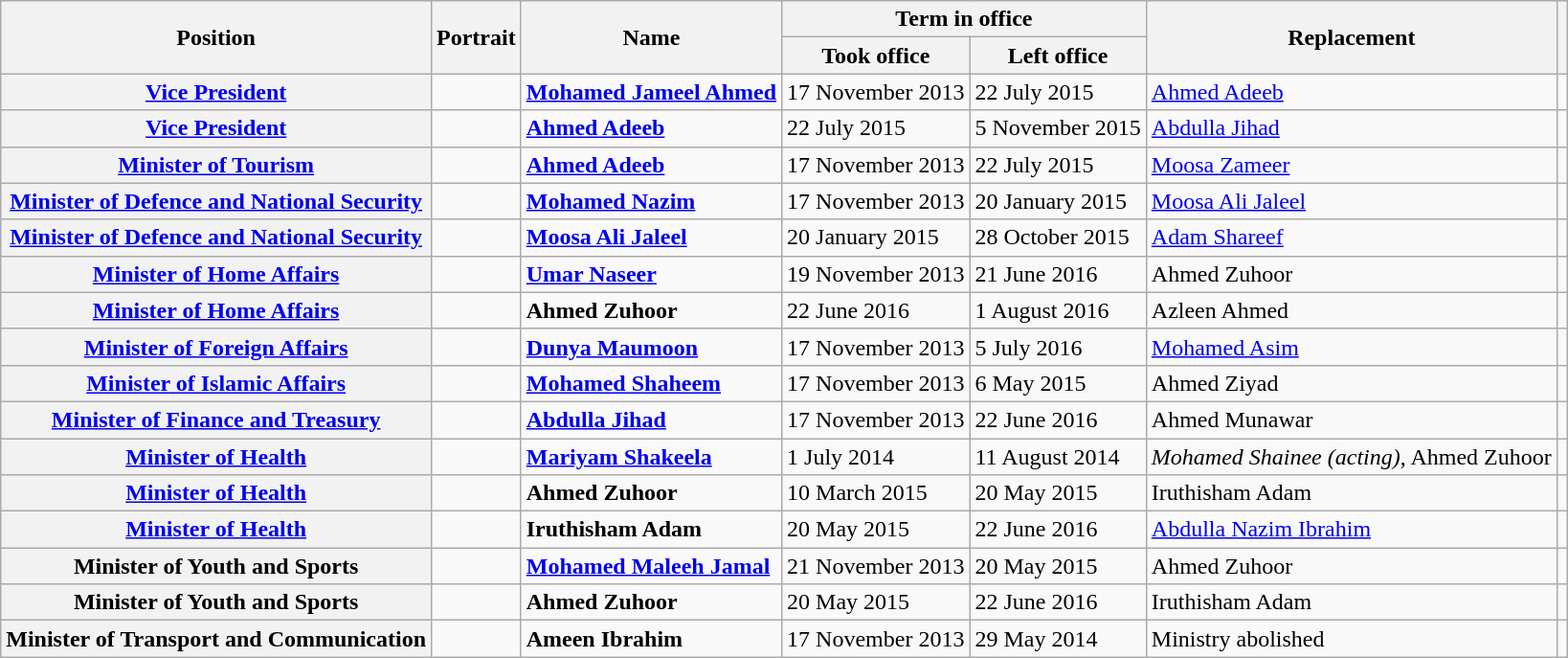<table class="sortable wikitable">
<tr>
<th rowspan="2">Position</th>
<th rowspan="2" class="unsortable">Portrait</th>
<th rowspan="2">Name</th>
<th colspan="2">Term in office</th>
<th rowspan="2">Replacement</th>
<th rowspan="2" class="unsortable"></th>
</tr>
<tr>
<th class="unsortable">Took office</th>
<th class="unsortable">Left office</th>
</tr>
<tr>
<th scope="row"><a href='#'>Vice President</a></th>
<td></td>
<td><strong><a href='#'>Mohamed Jameel Ahmed</a></strong></td>
<td>17 November 2013</td>
<td>22 July 2015</td>
<td><a href='#'>Ahmed Adeeb</a></td>
<td></td>
</tr>
<tr>
<th scope="row"><a href='#'>Vice President</a></th>
<td></td>
<td><strong><a href='#'>Ahmed Adeeb</a></strong></td>
<td>22 July 2015</td>
<td>5 November 2015</td>
<td><a href='#'>Abdulla Jihad</a></td>
<td></td>
</tr>
<tr>
<th><a href='#'>Minister of Tourism</a></th>
<td></td>
<td><strong><a href='#'>Ahmed Adeeb</a></strong></td>
<td>17 November 2013</td>
<td>22 July 2015</td>
<td><a href='#'>Moosa Zameer</a></td>
<td></td>
</tr>
<tr>
<th><a href='#'>Minister of Defence and National Security</a></th>
<td></td>
<td><strong><a href='#'>Mohamed Nazim</a></strong></td>
<td>17 November 2013</td>
<td>20 January 2015</td>
<td><a href='#'>Moosa Ali Jaleel</a></td>
<td></td>
</tr>
<tr>
<th><a href='#'>Minister of Defence and National Security</a></th>
<td></td>
<td><strong><a href='#'>Moosa Ali Jaleel</a></strong></td>
<td>20 January 2015</td>
<td>28 October 2015</td>
<td><a href='#'>Adam Shareef</a></td>
<td></td>
</tr>
<tr>
<th><a href='#'>Minister of Home Affairs</a></th>
<td></td>
<td><strong><a href='#'>Umar Naseer</a></strong></td>
<td>19 November 2013</td>
<td>21 June 2016</td>
<td>Ahmed Zuhoor</td>
<td></td>
</tr>
<tr>
<th><a href='#'>Minister of Home Affairs</a></th>
<td></td>
<td><strong>Ahmed Zuhoor</strong></td>
<td>22 June 2016</td>
<td>1 August 2016</td>
<td>Azleen Ahmed</td>
<td></td>
</tr>
<tr>
<th><a href='#'>Minister of Foreign Affairs</a></th>
<td></td>
<td><strong><a href='#'>Dunya Maumoon</a></strong></td>
<td>17 November 2013</td>
<td>5 July 2016</td>
<td><a href='#'>Mohamed Asim</a></td>
<td></td>
</tr>
<tr>
<th><a href='#'>Minister of Islamic Affairs</a></th>
<td></td>
<td><strong><a href='#'>Mohamed Shaheem</a></strong></td>
<td>17 November 2013</td>
<td>6 May 2015</td>
<td>Ahmed Ziyad</td>
<td></td>
</tr>
<tr>
<th><a href='#'>Minister of Finance and Treasury</a></th>
<td></td>
<td><strong><a href='#'>Abdulla Jihad</a></strong></td>
<td>17 November 2013</td>
<td>22 June 2016</td>
<td>Ahmed Munawar</td>
<td></td>
</tr>
<tr>
<th><a href='#'>Minister of Health</a></th>
<td></td>
<td><a href='#'><strong>Mariyam Shakeela</strong></a></td>
<td>1 July 2014</td>
<td>11 August 2014</td>
<td><em>Mohamed Shainee (acting)</em>, Ahmed Zuhoor</td>
<td></td>
</tr>
<tr>
<th><a href='#'>Minister of Health</a></th>
<td></td>
<td><strong>Ahmed Zuhoor</strong></td>
<td>10 March 2015</td>
<td>20 May 2015</td>
<td>Iruthisham Adam</td>
<td></td>
</tr>
<tr>
<th><a href='#'>Minister of Health</a></th>
<td></td>
<td><strong>Iruthisham Adam</strong></td>
<td>20 May 2015</td>
<td>22 June 2016</td>
<td><a href='#'>Abdulla Nazim Ibrahim</a></td>
<td></td>
</tr>
<tr>
<th>Minister of Youth and Sports</th>
<td></td>
<td><strong><a href='#'>Mohamed Maleeh Jamal</a></strong></td>
<td>21 November 2013</td>
<td>20 May 2015</td>
<td>Ahmed Zuhoor</td>
<td></td>
</tr>
<tr>
<th>Minister of Youth and Sports</th>
<td></td>
<td><strong>Ahmed Zuhoor</strong></td>
<td>20 May 2015</td>
<td>22 June 2016</td>
<td>Iruthisham Adam</td>
<td></td>
</tr>
<tr>
<th>Minister of Transport and Communication</th>
<td></td>
<td><strong>Ameen Ibrahim</strong></td>
<td>17 November 2013</td>
<td>29 May 2014</td>
<td>Ministry abolished</td>
<td></td>
</tr>
</table>
